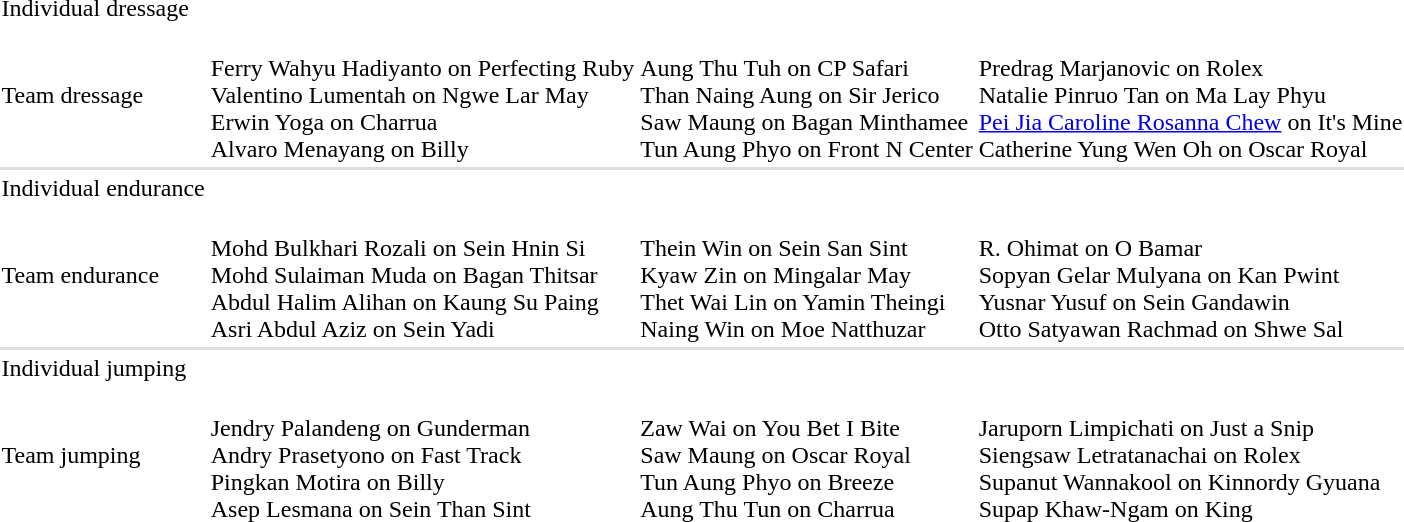<table>
<tr>
<td>Individual dressage<br></td>
<td></td>
<td nowrap></td>
<td nowrap></td>
</tr>
<tr>
<td>Team dressage<br></td>
<td nowrap><br>Ferry Wahyu Hadiyanto on Perfecting Ruby<br>Valentino Lumentah on Ngwe Lar May<br>Erwin Yoga on Charrua<br>Alvaro Menayang on Billy</td>
<td><br>Aung Thu Tuh on CP Safari<br>Than Naing Aung on Sir Jerico<br>Saw Maung on Bagan Minthamee<br>Tun Aung Phyo on Front N Center</td>
<td><br>Predrag Marjanovic on Rolex<br>Natalie Pinruo Tan on Ma Lay Phyu<br><a href='#'>Pei Jia Caroline Rosanna Chew</a> on It's Mine<br>Catherine Yung Wen Oh on Oscar Royal</td>
</tr>
<tr bgcolor=#DDDDDD>
<td colspan=7></td>
</tr>
<tr>
<td>Individual endurance<br></td>
<td></td>
<td></td>
<td></td>
</tr>
<tr>
<td>Team endurance<br></td>
<td><br>Mohd Bulkhari Rozali on Sein Hnin Si<br>Mohd Sulaiman Muda on Bagan Thitsar<br>Abdul Halim Alihan on Kaung Su Paing<br>Asri Abdul Aziz on Sein Yadi</td>
<td><br>Thein Win on Sein San Sint<br>Kyaw Zin on Mingalar May<br>Thet Wai Lin on Yamin Theingi<br>Naing Win on Moe Natthuzar</td>
<td><br>R. Ohimat on O Bamar<br>Sopyan Gelar Mulyana on Kan Pwint<br>Yusnar Yusuf on Sein Gandawin<br>Otto Satyawan Rachmad on Shwe Sal</td>
</tr>
<tr bgcolor=#DDDDDD>
<td colspan=7></td>
</tr>
<tr>
<td>Individual jumping<br></td>
<td></td>
<td></td>
<td></td>
</tr>
<tr>
<td>Team jumping<br></td>
<td><br>Jendry Palandeng on Gunderman<br>Andry Prasetyono on Fast Track<br>Pingkan Motira on Billy<br>Asep Lesmana on Sein Than Sint</td>
<td><br>Zaw Wai on You Bet I Bite<br>Saw Maung on Oscar Royal<br>Tun Aung Phyo on Breeze<br>Aung Thu Tun on Charrua</td>
<td><br>Jaruporn Limpichati on Just a Snip<br>Siengsaw Letratanachai on Rolex<br>Supanut Wannakool on Kinnordy Gyuana<br>Supap Khaw-Ngam on King</td>
</tr>
</table>
